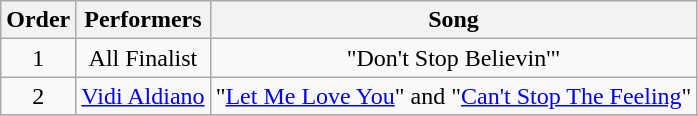<table class="wikitable" style="text-align:center;">
<tr>
<th>Order</th>
<th>Performers</th>
<th>Song</th>
</tr>
<tr>
<td>1</td>
<td>All Finalist</td>
<td>"Don't Stop Believin'"</td>
</tr>
<tr>
<td>2</td>
<td><a href='#'>Vidi Aldiano</a></td>
<td>"<a href='#'>Let Me Love You</a>" and "<a href='#'>Can't Stop The Feeling</a>"</td>
</tr>
<tr>
</tr>
</table>
